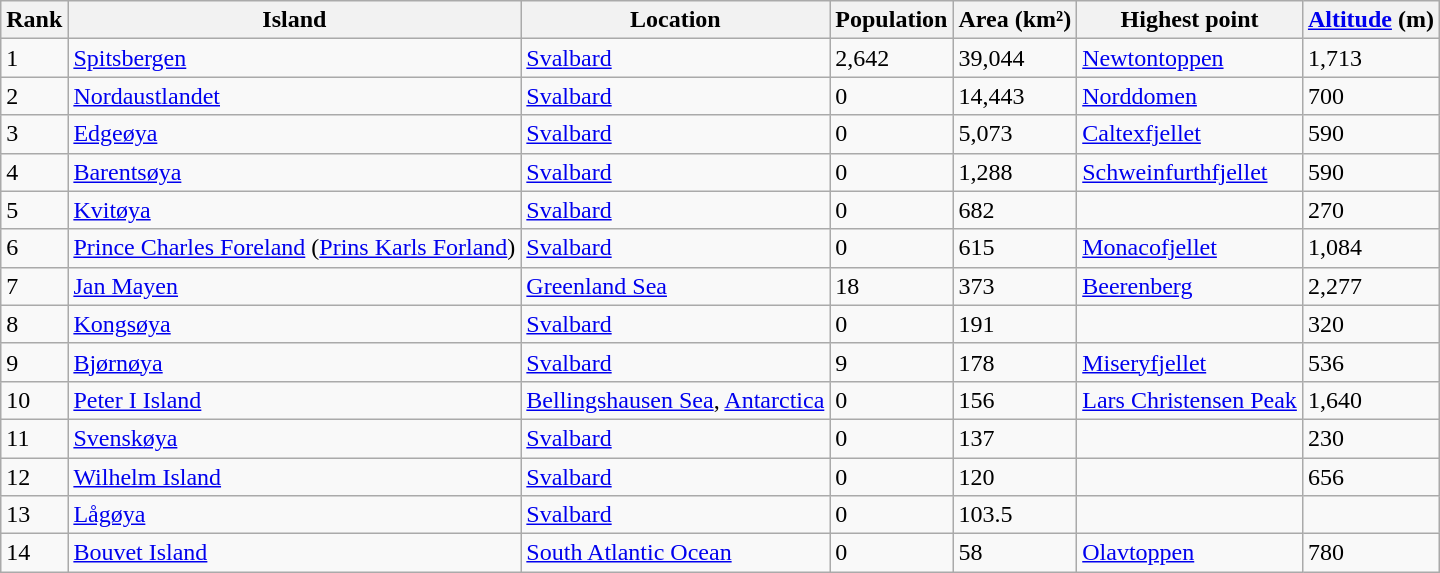<table class="wikitable sortable">
<tr>
<th>Rank</th>
<th>Island</th>
<th>Location</th>
<th>Population</th>
<th>Area (km²)</th>
<th>Highest point</th>
<th><a href='#'>Altitude</a> (m)</th>
</tr>
<tr>
<td>1</td>
<td><a href='#'>Spitsbergen</a></td>
<td><a href='#'>Svalbard</a></td>
<td>2,642</td>
<td>39,044</td>
<td><a href='#'>Newtontoppen</a></td>
<td>1,713</td>
</tr>
<tr>
<td>2</td>
<td><a href='#'>Nordaustlandet</a></td>
<td><a href='#'>Svalbard</a></td>
<td>0</td>
<td>14,443</td>
<td><a href='#'>Norddomen</a></td>
<td>700</td>
</tr>
<tr>
<td>3</td>
<td><a href='#'>Edgeøya</a></td>
<td><a href='#'>Svalbard</a></td>
<td>0</td>
<td>5,073</td>
<td><a href='#'>Caltexfjellet</a></td>
<td>590</td>
</tr>
<tr>
<td>4</td>
<td><a href='#'>Barentsøya</a></td>
<td><a href='#'>Svalbard</a></td>
<td>0</td>
<td>1,288</td>
<td><a href='#'>Schweinfurthfjellet</a></td>
<td>590</td>
</tr>
<tr>
<td>5</td>
<td><a href='#'>Kvitøya</a></td>
<td><a href='#'>Svalbard</a></td>
<td>0</td>
<td>682</td>
<td></td>
<td>270</td>
</tr>
<tr>
<td>6</td>
<td><a href='#'>Prince Charles Foreland</a> (<a href='#'>Prins Karls Forland</a>)</td>
<td><a href='#'>Svalbard</a></td>
<td>0</td>
<td>615</td>
<td><a href='#'>Monacofjellet</a></td>
<td>1,084</td>
</tr>
<tr>
<td>7</td>
<td><a href='#'>Jan Mayen</a></td>
<td><a href='#'>Greenland Sea</a></td>
<td>18</td>
<td>373</td>
<td><a href='#'>Beerenberg</a></td>
<td>2,277</td>
</tr>
<tr>
<td>8</td>
<td><a href='#'>Kongsøya</a></td>
<td><a href='#'>Svalbard</a></td>
<td>0</td>
<td>191</td>
<td></td>
<td>320</td>
</tr>
<tr>
<td>9</td>
<td><a href='#'>Bjørnøya</a></td>
<td><a href='#'>Svalbard</a></td>
<td>9</td>
<td>178</td>
<td><a href='#'>Miseryfjellet</a></td>
<td>536</td>
</tr>
<tr>
<td>10</td>
<td><a href='#'>Peter I Island</a></td>
<td><a href='#'>Bellingshausen Sea</a>, <a href='#'>Antarctica</a></td>
<td>0</td>
<td>156</td>
<td><a href='#'>Lars Christensen Peak</a></td>
<td>1,640</td>
</tr>
<tr>
<td>11</td>
<td><a href='#'>Svenskøya</a></td>
<td><a href='#'>Svalbard</a></td>
<td>0</td>
<td>137</td>
<td></td>
<td>230</td>
</tr>
<tr>
<td>12</td>
<td><a href='#'>Wilhelm Island</a></td>
<td><a href='#'>Svalbard</a></td>
<td>0</td>
<td>120</td>
<td></td>
<td>656</td>
</tr>
<tr>
<td>13</td>
<td><a href='#'>Lågøya</a></td>
<td><a href='#'>Svalbard</a></td>
<td>0</td>
<td>103.5</td>
<td></td>
</tr>
<tr>
<td>14</td>
<td><a href='#'>Bouvet Island</a></td>
<td><a href='#'>South Atlantic Ocean</a></td>
<td>0</td>
<td>58</td>
<td><a href='#'>Olavtoppen</a></td>
<td>780</td>
</tr>
</table>
